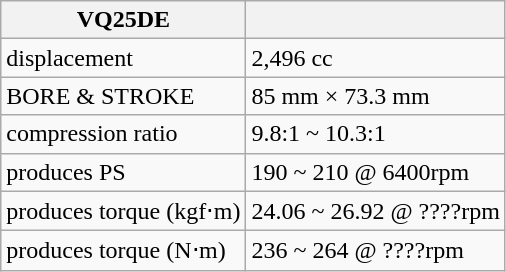<table class="wikitable">
<tr>
<th>VQ25DE</th>
<th></th>
</tr>
<tr>
<td>displacement</td>
<td>2,496 cc</td>
</tr>
<tr>
<td>BORE & STROKE</td>
<td>85 mm × 73.3 mm</td>
</tr>
<tr>
<td>compression ratio</td>
<td>9.8:1 ~ 10.3:1</td>
</tr>
<tr>
<td>produces PS</td>
<td>190 ~ 210 @ 6400rpm</td>
</tr>
<tr>
<td>produces torque (kgf⋅m)</td>
<td>24.06 ~ 26.92 @ ????rpm</td>
</tr>
<tr>
<td>produces torque (N⋅m)</td>
<td>236 ~ 264 @ ????rpm</td>
</tr>
</table>
